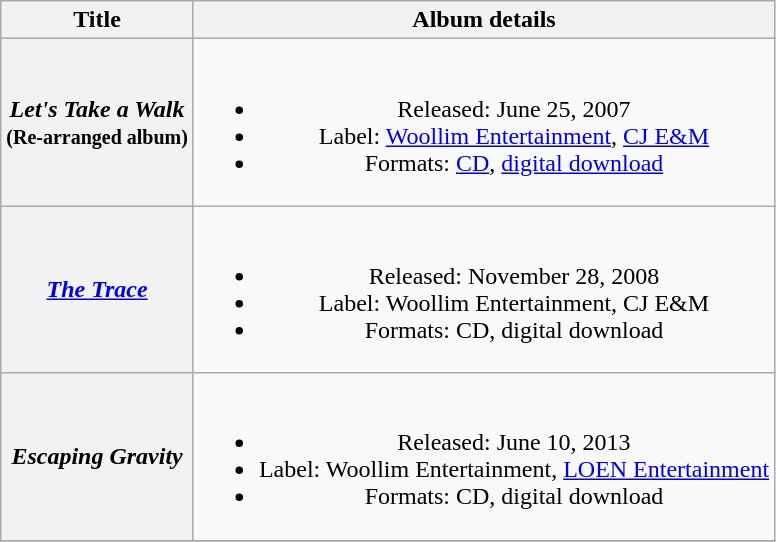<table class="wikitable plainrowheaders" style="text-align:center;">
<tr>
<th scope="col">Title</th>
<th scope="col">Album details</th>
</tr>
<tr>
<th scope="row"><em>Let's Take a Walk</em> <br><small>(Re-arranged album)</small></th>
<td><br><ul><li>Released: June 25, 2007</li><li>Label: <a href='#'>Woollim Entertainment</a>, <a href='#'>CJ E&M</a></li><li>Formats: <a href='#'>CD</a>, <a href='#'>digital download</a></li></ul></td>
</tr>
<tr>
<th scope="row"><em><a href='#'>The Trace</a></em><br></th>
<td><br><ul><li>Released: November 28, 2008</li><li>Label: Woollim Entertainment, CJ E&M</li><li>Formats: CD, digital download</li></ul></td>
</tr>
<tr>
<th scope="row"><em>Escaping Gravity</em></th>
<td><br><ul><li>Released: June 10, 2013</li><li>Label: Woollim Entertainment, <a href='#'>LOEN Entertainment</a></li><li>Formats: CD, digital download</li></ul></td>
</tr>
<tr>
</tr>
</table>
